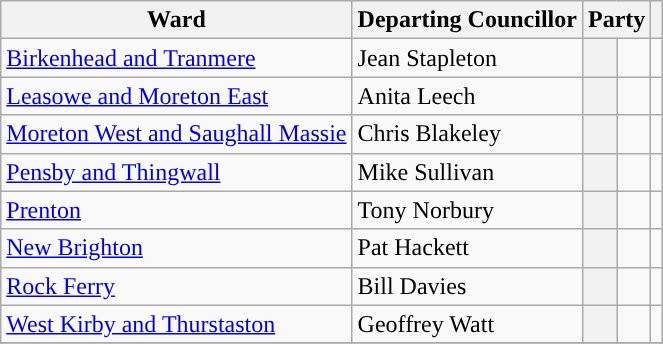<table class="wikitable sortable">
<tr>
<th>Ward</th>
<th>Departing Councillor</th>
<th colspan="2">Party</th>
<th></th>
</tr>
<tr>
<td align="left"><a href='#'>Birkenhead and Tranmere</a></td>
<td align="left">Jean Stapleton</td>
<th style="color:inherit;background-color: "></th>
<td><a href='#'></a></td>
<td align = center></td>
</tr>
<tr>
<td align="left"><a href='#'>Leasowe and Moreton East</a></td>
<td align="left">Anita Leech</td>
<th style="color:inherit;background-color: "></th>
<td><a href='#'></a></td>
<td align = center></td>
</tr>
<tr>
<td align="left"><a href='#'>Moreton West and Saughall Massie</a></td>
<td align="left">Chris Blakeley</td>
<th style="color:inherit;background-color: "></th>
<td><a href='#'></a> </td>
<td align = center></td>
</tr>
<tr>
<td align="left"><a href='#'>Pensby and Thingwall</a></td>
<td align="left">Mike Sullivan</td>
<th style="color:inherit;background-color: "></th>
<td><a href='#'></a></td>
<td align = center></td>
</tr>
<tr>
<td align="left"><a href='#'>Prenton</a></td>
<td align="left">Tony Norbury</td>
<th style="color:inherit;background-color: "></th>
<td><a href='#'></a> </td>
<td align = center></td>
</tr>
<tr>
<td align="left"><a href='#'>New Brighton</a></td>
<td align="left">Pat Hackett</td>
<th style="color:inherit;background-color: "></th>
<td><a href='#'></a> </td>
<td align = center></td>
</tr>
<tr>
<td align="left"><a href='#'>Rock Ferry</a></td>
<td align="left">Bill Davies</td>
<th style="color:inherit;background-color: "></th>
<td><a href='#'></a> </td>
<td align = center></td>
</tr>
<tr>
<td align="left"><a href='#'>West Kirby and Thurstaston</a></td>
<td align="left">Geoffrey Watt</td>
<th style="color:inherit;background-color: "></th>
<td><a href='#'></a> </td>
<td align = center></td>
</tr>
<tr>
</tr>
</table>
